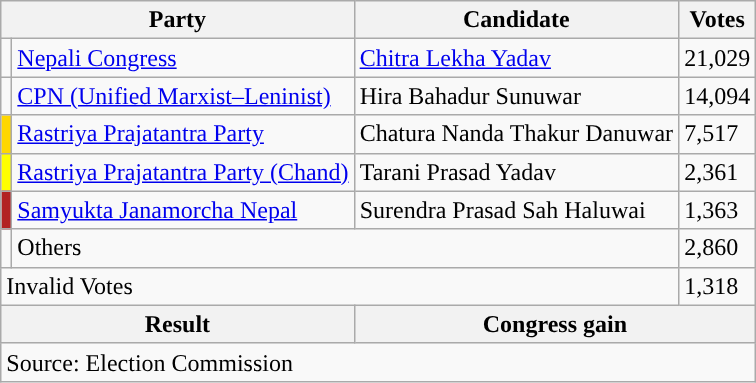<table class="wikitable">
<tr>
<th colspan="2">Party</th>
<th>Candidate</th>
<th>Votes</th>
</tr>
<tr>
<td style="background-color:"></td>
<td><a href='#'>Nepali Congress</a></td>
<td><a href='#'>Chitra Lekha Yadav</a></td>
<td>21,029</td>
</tr>
<tr>
<td style="background-color:"></td>
<td><a href='#'>CPN (Unified Marxist–Leninist)</a></td>
<td>Hira Bahadur Sunuwar</td>
<td>14,094</td>
</tr>
<tr>
<td style="background-color:gold"></td>
<td><a href='#'>Rastriya Prajatantra Party</a></td>
<td>Chatura Nanda Thakur Danuwar</td>
<td>7,517</td>
</tr>
<tr>
<td style="background-color:yellow"></td>
<td><a href='#'>Rastriya Prajatantra Party (Chand)</a></td>
<td>Tarani Prasad Yadav</td>
<td>2,361</td>
</tr>
<tr>
<td style="background-color:firebrick"></td>
<td><a href='#'>Samyukta Janamorcha Nepal</a></td>
<td>Surendra Prasad Sah Haluwai</td>
<td>1,363</td>
</tr>
<tr>
<td></td>
<td colspan="2">Others</td>
<td>2,860</td>
</tr>
<tr>
<td colspan="3">Invalid Votes</td>
<td>1,318</td>
</tr>
<tr>
<th colspan="2">Result</th>
<th colspan="2">Congress gain</th>
</tr>
<tr>
<td colspan="4">Source: Election Commission</td>
</tr>
</table>
